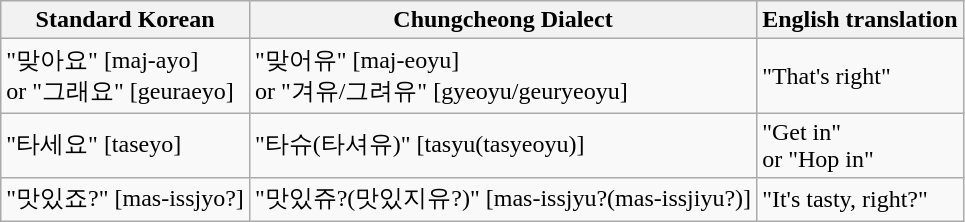<table class="wikitable">
<tr>
<th>Standard Korean</th>
<th>Chungcheong Dialect</th>
<th>English translation</th>
</tr>
<tr>
<td>"맞아요" [maj-ayo]<br>or "그래요" [geuraeyo]</td>
<td>"맞어유" [maj-eoyu]<br>or "겨유/그려유" [gyeoyu/geuryeoyu]</td>
<td>"That's right"</td>
</tr>
<tr>
<td>"타세요" [taseyo]</td>
<td>"타슈(타셔유)" [tasyu(tasyeoyu)]</td>
<td>"Get in"<br>or "Hop in"</td>
</tr>
<tr>
<td>"맛있죠?" [mas-issjyo?]</td>
<td>"맛있쥬?(맛있지유?)" [mas-issjyu?(mas-issjiyu?)]</td>
<td>"It's tasty, right?"</td>
</tr>
</table>
